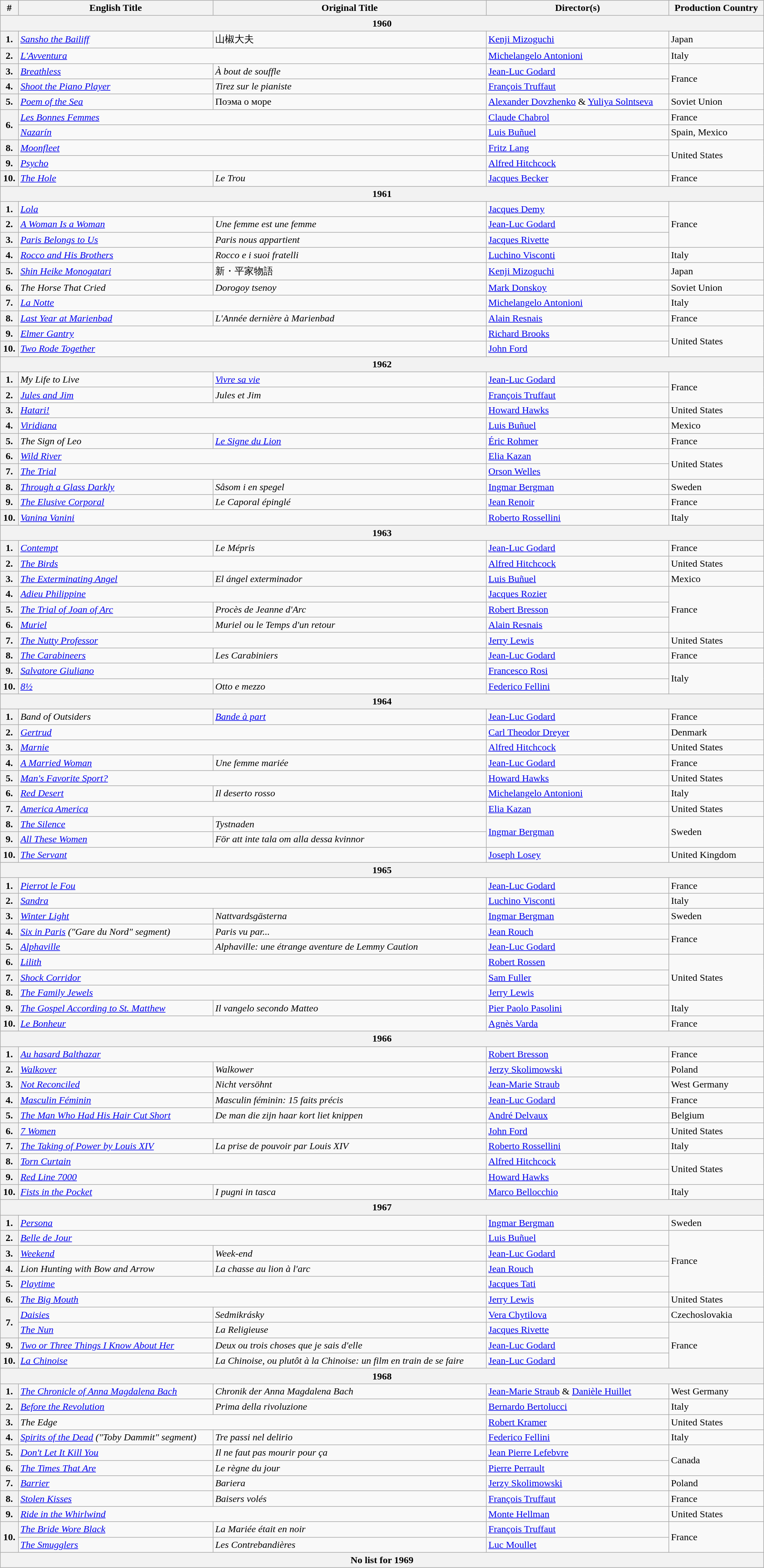<table class="wikitable" style="width:100%;" cellpadding="5">
<tr>
<th>#</th>
<th>English Title</th>
<th>Original Title</th>
<th>Director(s)</th>
<th>Production Country</th>
</tr>
<tr>
<th colspan="5">1960</th>
</tr>
<tr>
<th>1.</th>
<td><em><a href='#'>Sansho the Bailiff</a></em></td>
<td>山椒大夫</td>
<td><a href='#'>Kenji Mizoguchi</a></td>
<td>Japan</td>
</tr>
<tr>
<th>2.</th>
<td colspan="2"><em><a href='#'>L'Avventura</a></em></td>
<td><a href='#'>Michelangelo Antonioni</a></td>
<td>Italy</td>
</tr>
<tr>
<th>3.</th>
<td><em><a href='#'>Breathless</a></em></td>
<td><em>À bout de souffle</em></td>
<td><a href='#'>Jean-Luc Godard</a></td>
<td rowspan="2">France</td>
</tr>
<tr>
<th>4.</th>
<td><em><a href='#'>Shoot the Piano Player</a></em></td>
<td><em>Tirez sur le pianiste</em></td>
<td><a href='#'>François Truffaut</a></td>
</tr>
<tr>
<th>5.</th>
<td><em><a href='#'>Poem of the Sea</a></em></td>
<td>Поэма о море</td>
<td><a href='#'>Alexander Dovzhenko</a> & <a href='#'>Yuliya Solntseva</a></td>
<td>Soviet Union</td>
</tr>
<tr>
<th rowspan="2">6.</th>
<td colspan="2"><em><a href='#'>Les Bonnes Femmes</a></em></td>
<td><a href='#'>Claude Chabrol</a></td>
<td>France</td>
</tr>
<tr>
<td colspan="2"><em><a href='#'>Nazarín</a></em></td>
<td><a href='#'>Luis Buñuel</a></td>
<td>Spain, Mexico</td>
</tr>
<tr>
<th>8.</th>
<td colspan="2"><em><a href='#'>Moonfleet</a></em></td>
<td><a href='#'>Fritz Lang</a></td>
<td rowspan="2">United States</td>
</tr>
<tr>
<th>9.</th>
<td colspan="2"><em><a href='#'>Psycho</a></em></td>
<td><a href='#'>Alfred Hitchcock</a></td>
</tr>
<tr>
<th>10.</th>
<td><em><a href='#'>The Hole</a></em></td>
<td><em>Le Trou</em></td>
<td><a href='#'>Jacques Becker</a></td>
<td>France</td>
</tr>
<tr>
<th colspan="5">1961</th>
</tr>
<tr>
<th>1.</th>
<td colspan="2"><em><a href='#'>Lola</a></em></td>
<td><a href='#'>Jacques Demy</a></td>
<td rowspan="3">France</td>
</tr>
<tr>
<th>2.</th>
<td><em><a href='#'>A Woman Is a Woman</a></em></td>
<td><em>Une femme est une femme</em></td>
<td><a href='#'>Jean-Luc Godard</a></td>
</tr>
<tr>
<th>3.</th>
<td><em><a href='#'>Paris Belongs to Us</a></em></td>
<td><em>Paris nous appartient</em></td>
<td><a href='#'>Jacques Rivette</a></td>
</tr>
<tr>
<th>4.</th>
<td><em><a href='#'>Rocco and His Brothers</a></em></td>
<td><em>Rocco e i suoi fratelli</em></td>
<td><a href='#'>Luchino Visconti</a></td>
<td>Italy</td>
</tr>
<tr>
<th>5.</th>
<td><em><a href='#'>Shin Heike Monogatari</a></em></td>
<td>新・平家物語</td>
<td><a href='#'>Kenji Mizoguchi</a></td>
<td>Japan</td>
</tr>
<tr>
<th>6.</th>
<td><em>The Horse That Cried</em></td>
<td><em>Dorogoy tsenoy</em></td>
<td><a href='#'>Mark Donskoy</a></td>
<td>Soviet Union</td>
</tr>
<tr>
<th>7.</th>
<td colspan="2"><em><a href='#'>La Notte</a></em></td>
<td><a href='#'>Michelangelo Antonioni</a></td>
<td>Italy</td>
</tr>
<tr>
<th>8.</th>
<td><em><a href='#'>Last Year at Marienbad</a></em></td>
<td><em>L'Année dernière à Marienbad</em></td>
<td><a href='#'>Alain Resnais</a></td>
<td>France</td>
</tr>
<tr>
<th>9.</th>
<td colspan="2"><em><a href='#'>Elmer Gantry</a></em></td>
<td><a href='#'>Richard Brooks</a></td>
<td rowspan="2">United States</td>
</tr>
<tr>
<th>10.</th>
<td colspan="2"><em><a href='#'>Two Rode Together</a></em></td>
<td><a href='#'>John Ford</a></td>
</tr>
<tr>
<th colspan="5">1962</th>
</tr>
<tr>
<th>1.</th>
<td><em>My Life to Live</em></td>
<td><em><a href='#'>Vivre sa vie</a></em></td>
<td><a href='#'>Jean-Luc Godard</a></td>
<td rowspan="2">France</td>
</tr>
<tr>
<th>2.</th>
<td><em><a href='#'>Jules and Jim</a></em></td>
<td><em>Jules et Jim</em></td>
<td><a href='#'>François Truffaut</a></td>
</tr>
<tr>
<th>3.</th>
<td colspan="2"><em><a href='#'>Hatari!</a></em></td>
<td><a href='#'>Howard Hawks</a></td>
<td>United States</td>
</tr>
<tr>
<th>4.</th>
<td colspan="2"><em><a href='#'>Viridiana</a></em></td>
<td><a href='#'>Luis Buñuel</a></td>
<td>Mexico</td>
</tr>
<tr>
<th>5.</th>
<td><em>The Sign of Leo</em></td>
<td><em><a href='#'>Le Signe du Lion</a></em></td>
<td><a href='#'>Éric Rohmer</a></td>
<td>France</td>
</tr>
<tr>
<th>6.</th>
<td colspan="2"><em><a href='#'>Wild River</a></em></td>
<td><a href='#'>Elia Kazan</a></td>
<td rowspan="2">United States</td>
</tr>
<tr>
<th>7.</th>
<td colspan="2"><em><a href='#'>The Trial</a></em></td>
<td><a href='#'>Orson Welles</a></td>
</tr>
<tr>
<th>8.</th>
<td><em><a href='#'>Through a Glass Darkly</a></em></td>
<td><em>Såsom i en spegel</em></td>
<td><a href='#'>Ingmar Bergman</a></td>
<td>Sweden</td>
</tr>
<tr>
<th>9.</th>
<td><em><a href='#'>The Elusive Corporal</a></em></td>
<td><em>Le Caporal épinglé</em></td>
<td><a href='#'>Jean Renoir</a></td>
<td>France</td>
</tr>
<tr>
<th>10.</th>
<td colspan="2"><em><a href='#'>Vanina Vanini</a></em></td>
<td><a href='#'>Roberto Rossellini</a></td>
<td>Italy</td>
</tr>
<tr>
<th colspan="5">1963</th>
</tr>
<tr>
<th>1.</th>
<td><em><a href='#'>Contempt</a></em></td>
<td><em>Le Mépris</em></td>
<td><a href='#'>Jean-Luc Godard</a></td>
<td>France</td>
</tr>
<tr>
<th>2.</th>
<td colspan="2"><em><a href='#'>The Birds</a></em></td>
<td><a href='#'>Alfred Hitchcock</a></td>
<td>United States</td>
</tr>
<tr>
<th>3.</th>
<td><em><a href='#'>The Exterminating Angel</a></em></td>
<td><em>El ángel exterminador</em></td>
<td><a href='#'>Luis Buñuel</a></td>
<td>Mexico</td>
</tr>
<tr>
<th>4.</th>
<td colspan="2"><em><a href='#'>Adieu Philippine</a></em></td>
<td><a href='#'>Jacques Rozier</a></td>
<td rowspan="3">France</td>
</tr>
<tr>
<th>5.</th>
<td><em><a href='#'>The Trial of Joan of Arc</a></em></td>
<td><em>Procès de Jeanne d'Arc</em></td>
<td><a href='#'>Robert Bresson</a></td>
</tr>
<tr>
<th>6.</th>
<td><em><a href='#'>Muriel</a></em></td>
<td><em>Muriel ou le Temps d'un retour</em></td>
<td><a href='#'>Alain Resnais</a></td>
</tr>
<tr>
<th>7.</th>
<td colspan="2"><em><a href='#'>The Nutty Professor</a></em></td>
<td><a href='#'>Jerry Lewis</a></td>
<td>United States</td>
</tr>
<tr>
<th>8.</th>
<td><em><a href='#'>The Carabineers</a></em></td>
<td><em>Les Carabiniers</em></td>
<td><a href='#'>Jean-Luc Godard</a></td>
<td>France</td>
</tr>
<tr>
<th>9.</th>
<td colspan="2"><em><a href='#'>Salvatore Giuliano</a></em></td>
<td><a href='#'>Francesco Rosi</a></td>
<td rowspan="2">Italy</td>
</tr>
<tr>
<th>10.</th>
<td><em><a href='#'>8½</a></em></td>
<td><em>Otto e mezzo</em></td>
<td><a href='#'>Federico Fellini</a></td>
</tr>
<tr>
<th colspan="5">1964</th>
</tr>
<tr>
<th>1.</th>
<td><em>Band of Outsiders</em></td>
<td><em><a href='#'>Bande à part</a></em></td>
<td><a href='#'>Jean-Luc Godard</a></td>
<td>France</td>
</tr>
<tr>
<th>2.</th>
<td colspan="2"><em><a href='#'>Gertrud</a></em></td>
<td><a href='#'>Carl Theodor Dreyer</a></td>
<td>Denmark</td>
</tr>
<tr>
<th>3.</th>
<td colspan="2"><em><a href='#'>Marnie</a></em></td>
<td><a href='#'>Alfred Hitchcock</a></td>
<td>United States</td>
</tr>
<tr>
<th>4.</th>
<td><em><a href='#'>A Married Woman</a></em></td>
<td><em>Une femme mariée</em></td>
<td><a href='#'>Jean-Luc Godard</a></td>
<td>France</td>
</tr>
<tr>
<th>5.</th>
<td colspan="2"><em><a href='#'>Man's Favorite Sport?</a></em></td>
<td><a href='#'>Howard Hawks</a></td>
<td>United States</td>
</tr>
<tr>
<th>6.</th>
<td><em><a href='#'>Red Desert</a></em></td>
<td><em>Il deserto rosso</em></td>
<td><a href='#'>Michelangelo Antonioni</a></td>
<td>Italy</td>
</tr>
<tr>
<th>7.</th>
<td colspan="2"><em><a href='#'>America America</a></em></td>
<td><a href='#'>Elia Kazan</a></td>
<td>United States</td>
</tr>
<tr>
<th>8.</th>
<td><em><a href='#'>The Silence</a></em></td>
<td><em>Tystnaden</em></td>
<td rowspan="2"><a href='#'>Ingmar Bergman</a></td>
<td rowspan="2">Sweden</td>
</tr>
<tr>
<th>9.</th>
<td><em><a href='#'>All These Women</a></em></td>
<td><em>För att inte tala om alla dessa kvinnor</em></td>
</tr>
<tr>
<th>10.</th>
<td colspan="2"><em><a href='#'>The Servant</a></em></td>
<td><a href='#'>Joseph Losey</a></td>
<td>United Kingdom</td>
</tr>
<tr>
<th colspan="5">1965</th>
</tr>
<tr>
<th>1.</th>
<td colspan="2"><em><a href='#'>Pierrot le Fou</a></em></td>
<td><a href='#'>Jean-Luc Godard</a></td>
<td>France</td>
</tr>
<tr>
<th>2.</th>
<td colspan="2"><em><a href='#'>Sandra</a></em></td>
<td><a href='#'>Luchino Visconti</a></td>
<td>Italy</td>
</tr>
<tr>
<th>3.</th>
<td><em><a href='#'>Winter Light</a></em></td>
<td><em>Nattvardsgästerna</em></td>
<td><a href='#'>Ingmar Bergman</a></td>
<td>Sweden</td>
</tr>
<tr>
<th>4.</th>
<td><em><a href='#'>Six in Paris</a> ("Gare du Nord" segment)</em></td>
<td><em>Paris vu par...</em></td>
<td><a href='#'>Jean Rouch</a></td>
<td rowspan="2">France</td>
</tr>
<tr>
<th>5.</th>
<td><em><a href='#'>Alphaville</a></em></td>
<td><em>Alphaville: une étrange aventure de Lemmy Caution</em></td>
<td><a href='#'>Jean-Luc Godard</a></td>
</tr>
<tr>
<th>6.</th>
<td colspan="2"><em><a href='#'>Lilith</a></em></td>
<td><a href='#'>Robert Rossen</a></td>
<td rowspan="3">United States</td>
</tr>
<tr>
<th>7.</th>
<td colspan="2"><em><a href='#'>Shock Corridor</a></em></td>
<td><a href='#'>Sam Fuller</a></td>
</tr>
<tr>
<th>8.</th>
<td colspan="2"><em><a href='#'>The Family Jewels</a></em></td>
<td><a href='#'>Jerry Lewis</a></td>
</tr>
<tr>
<th>9.</th>
<td><em><a href='#'>The Gospel According to St. Matthew</a></em></td>
<td><em>Il vangelo secondo Matteo</em></td>
<td><a href='#'>Pier Paolo Pasolini</a></td>
<td>Italy</td>
</tr>
<tr>
<th>10.</th>
<td colspan="2"><em><a href='#'>Le Bonheur</a></em></td>
<td><a href='#'>Agnès Varda</a></td>
<td>France</td>
</tr>
<tr>
<th colspan="5">1966</th>
</tr>
<tr>
<th>1.</th>
<td colspan="2"><em><a href='#'>Au hasard Balthazar</a></em></td>
<td><a href='#'>Robert Bresson</a></td>
<td>France</td>
</tr>
<tr>
<th>2.</th>
<td><em><a href='#'>Walkover</a></em></td>
<td><em>Walkower</em></td>
<td><a href='#'>Jerzy Skolimowski</a></td>
<td>Poland</td>
</tr>
<tr>
<th>3.</th>
<td><em><a href='#'>Not Reconciled</a></em></td>
<td><em>Nicht versöhnt</em></td>
<td><a href='#'>Jean-Marie Straub</a></td>
<td>West Germany</td>
</tr>
<tr>
<th>4.</th>
<td><em><a href='#'>Masculin Féminin</a></em></td>
<td><em>Masculin féminin: 15 faits précis</em></td>
<td><a href='#'>Jean-Luc Godard</a></td>
<td>France</td>
</tr>
<tr>
<th>5.</th>
<td><em><a href='#'>The Man Who Had His Hair Cut Short</a></em></td>
<td><em>De man die zijn haar kort liet knippen</em></td>
<td><a href='#'>André Delvaux</a></td>
<td>Belgium</td>
</tr>
<tr>
<th>6.</th>
<td colspan="2"><em><a href='#'>7 Women</a></em></td>
<td><a href='#'>John Ford</a></td>
<td>United States</td>
</tr>
<tr>
<th>7.</th>
<td><em><a href='#'>The Taking of Power by Louis XIV</a></em></td>
<td><em>La prise de pouvoir par Louis XIV</em></td>
<td><a href='#'>Roberto Rossellini</a></td>
<td>Italy</td>
</tr>
<tr>
<th>8.</th>
<td colspan="2"><em><a href='#'>Torn Curtain</a></em></td>
<td><a href='#'>Alfred Hitchcock</a></td>
<td rowspan="2">United States</td>
</tr>
<tr>
<th>9.</th>
<td colspan="2"><em><a href='#'>Red Line 7000</a></em></td>
<td><a href='#'>Howard Hawks</a></td>
</tr>
<tr>
<th>10.</th>
<td><em><a href='#'>Fists in the Pocket</a></em></td>
<td><em>I pugni in tasca</em></td>
<td><a href='#'>Marco Bellocchio</a></td>
<td>Italy</td>
</tr>
<tr>
<th colspan="5">1967</th>
</tr>
<tr>
<th>1.</th>
<td colspan="2"><em><a href='#'>Persona</a></em></td>
<td><a href='#'>Ingmar Bergman</a></td>
<td>Sweden</td>
</tr>
<tr>
<th>2.</th>
<td colspan="2"><em><a href='#'>Belle de Jour</a></em></td>
<td><a href='#'>Luis Buñuel</a></td>
<td rowspan="4">France</td>
</tr>
<tr>
<th>3.</th>
<td><em><a href='#'>Weekend</a></em></td>
<td><em>Week-end</em></td>
<td><a href='#'>Jean-Luc Godard</a></td>
</tr>
<tr>
<th>4.</th>
<td><em>Lion Hunting with Bow and Arrow</em></td>
<td><em>La chasse au lion à l'arc</em></td>
<td><a href='#'>Jean Rouch</a></td>
</tr>
<tr>
<th>5.</th>
<td colspan="2"><em><a href='#'>Playtime</a></em></td>
<td><a href='#'>Jacques Tati</a></td>
</tr>
<tr>
<th>6.</th>
<td colspan="2"><em><a href='#'>The Big Mouth</a></em></td>
<td><a href='#'>Jerry Lewis</a></td>
<td>United States</td>
</tr>
<tr>
<th rowspan="2">7.</th>
<td><em><a href='#'>Daisies</a></em></td>
<td><em>Sedmikrásky</em></td>
<td><a href='#'>Vera Chytilova</a></td>
<td>Czechoslovakia</td>
</tr>
<tr>
<td><em><a href='#'>The Nun</a></em></td>
<td><em>La Religieuse</em></td>
<td><a href='#'>Jacques Rivette</a></td>
<td rowspan="3">France</td>
</tr>
<tr>
<th>9.</th>
<td><em><a href='#'>Two or Three Things I Know About Her</a></em></td>
<td><em>Deux ou trois choses que je sais d'elle</em></td>
<td><a href='#'>Jean-Luc Godard</a></td>
</tr>
<tr>
<th>10.</th>
<td><em><a href='#'>La Chinoise</a></em></td>
<td><em>La Chinoise, ou plutôt à la Chinoise: un film en train de se faire</em></td>
<td><a href='#'>Jean-Luc Godard</a></td>
</tr>
<tr>
<th colspan="5">1968</th>
</tr>
<tr>
<th>1.</th>
<td><em><a href='#'>The Chronicle of Anna Magdalena Bach</a></em></td>
<td><em>Chronik der Anna Magdalena Bach</em></td>
<td><a href='#'>Jean-Marie Straub</a> & <a href='#'>Danièle Huillet</a></td>
<td>West Germany</td>
</tr>
<tr>
<th>2.</th>
<td><em><a href='#'>Before the Revolution</a></em></td>
<td><em>Prima della rivoluzione</em></td>
<td><a href='#'>Bernardo Bertolucci</a></td>
<td>Italy</td>
</tr>
<tr>
<th>3.</th>
<td colspan="2"><em>The Edge</em></td>
<td><a href='#'>Robert Kramer</a></td>
<td>United States</td>
</tr>
<tr>
<th>4.</th>
<td><em><a href='#'>Spirits of the Dead</a> ("Toby Dammit" segment)</em></td>
<td><em>Tre passi nel delirio</em></td>
<td><a href='#'>Federico Fellini</a></td>
<td>Italy</td>
</tr>
<tr>
<th>5.</th>
<td><em><a href='#'>Don't Let It Kill You</a></em></td>
<td><em>Il ne faut pas mourir pour ça</em></td>
<td><a href='#'>Jean Pierre Lefebvre</a></td>
<td rowspan="2">Canada</td>
</tr>
<tr>
<th>6.</th>
<td><em><a href='#'>The Times That Are</a></em></td>
<td><em>Le règne du jour</em></td>
<td><a href='#'>Pierre Perrault</a></td>
</tr>
<tr>
<th>7.</th>
<td><em><a href='#'>Barrier</a></em></td>
<td><em>Bariera</em></td>
<td><a href='#'>Jerzy Skolimowski</a></td>
<td>Poland</td>
</tr>
<tr>
<th>8.</th>
<td><em><a href='#'>Stolen Kisses</a></em></td>
<td><em>Baisers volés</em></td>
<td><a href='#'>François Truffaut</a></td>
<td>France</td>
</tr>
<tr>
<th>9.</th>
<td colspan="2"><em><a href='#'>Ride in the Whirlwind</a></em></td>
<td><a href='#'>Monte Hellman</a></td>
<td>United States</td>
</tr>
<tr>
<th rowspan="2">10.</th>
<td><em><a href='#'>The Bride Wore Black</a></em></td>
<td><em>La Mariée était en noir</em></td>
<td><a href='#'>François Truffaut</a></td>
<td rowspan="2">France</td>
</tr>
<tr>
<td><em><a href='#'>The Smugglers</a></em></td>
<td><em>Les Contrebandières</em></td>
<td><a href='#'>Luc Moullet</a></td>
</tr>
<tr>
<th colspan="5">No list for 1969</th>
</tr>
</table>
